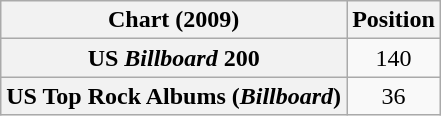<table class="wikitable sortable plainrowheaders" style="text-align:center">
<tr>
<th scope="col">Chart (2009)</th>
<th scope="col">Position</th>
</tr>
<tr>
<th scope="row">US <em>Billboard</em> 200</th>
<td>140</td>
</tr>
<tr>
<th scope="row">US Top Rock Albums (<em>Billboard</em>)</th>
<td>36</td>
</tr>
</table>
